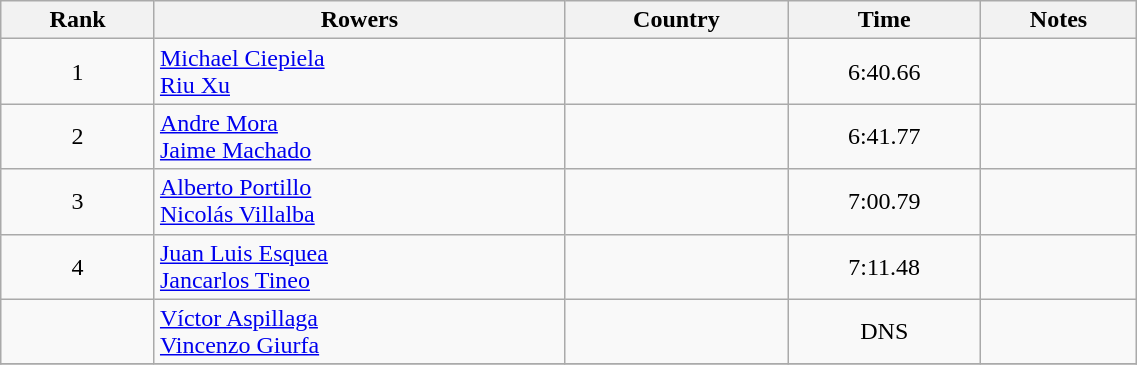<table class="wikitable" width=60% style="text-align:center">
<tr>
<th>Rank</th>
<th>Rowers</th>
<th>Country</th>
<th>Time</th>
<th>Notes</th>
</tr>
<tr>
<td>1</td>
<td align=left><a href='#'>Michael Ciepiela</a><br><a href='#'>Riu Xu</a></td>
<td align=left></td>
<td>6:40.66</td>
<td></td>
</tr>
<tr>
<td>2</td>
<td align=left><a href='#'>Andre Mora</a><br><a href='#'>Jaime Machado</a></td>
<td align=left></td>
<td>6:41.77</td>
<td></td>
</tr>
<tr>
<td>3</td>
<td align=left><a href='#'>Alberto Portillo</a><br><a href='#'>Nicolás Villalba</a></td>
<td align=left></td>
<td>7:00.79</td>
<td></td>
</tr>
<tr>
<td>4</td>
<td align=left><a href='#'>Juan Luis Esquea</a><br><a href='#'>Jancarlos Tineo</a></td>
<td align=left></td>
<td>7:11.48</td>
<td></td>
</tr>
<tr>
<td></td>
<td align=left><a href='#'>Víctor Aspillaga</a><br><a href='#'>Vincenzo Giurfa</a></td>
<td align=left></td>
<td>DNS</td>
<td></td>
</tr>
<tr>
</tr>
</table>
